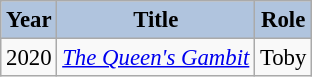<table class="wikitable" style="font-size:95%;">
<tr>
<th style="background:#B0C4DE;">Year</th>
<th style="background:#B0C4DE;">Title</th>
<th style="background:#B0C4DE;">Role</th>
</tr>
<tr>
<td>2020</td>
<td><em><a href='#'>The Queen's Gambit</a></em></td>
<td>Toby</td>
</tr>
</table>
